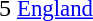<table cellspacing=0 cellpadding=0>
<tr>
<td><div>5 </div></td>
<td style="font-size: 95%"> <a href='#'>England</a></td>
</tr>
</table>
